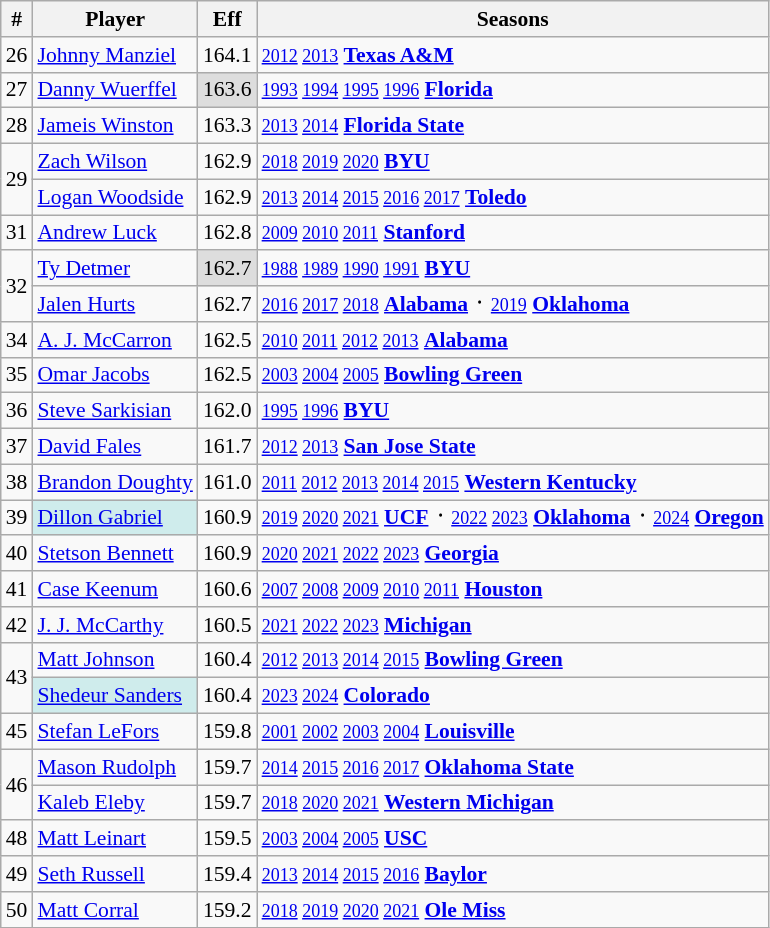<table class="wikitable" style="font-size:90%; white-space: nowrap;">
<tr>
<th>#</th>
<th>Player</th>
<th>Eff</th>
<th>Seasons</th>
</tr>
<tr>
<td>26</td>
<td><a href='#'>Johnny Manziel</a></td>
<td>164.1</td>
<td><small><a href='#'>2012</a> <a href='#'>2013</a></small> <strong><a href='#'>Texas A&M</a></strong></td>
</tr>
<tr>
<td>27</td>
<td><a href='#'>Danny Wuerffel</a></td>
<td style="background: #DDDDDD;">163.6</td>
<td><small><a href='#'>1993</a> <a href='#'>1994</a> <a href='#'>1995</a> <a href='#'>1996</a></small> <strong><a href='#'>Florida</a></strong></td>
</tr>
<tr>
<td>28</td>
<td><a href='#'>Jameis Winston</a></td>
<td>163.3</td>
<td><small><a href='#'>2013</a> <a href='#'>2014</a></small> <strong><a href='#'>Florida State</a></strong></td>
</tr>
<tr>
<td rowspan=2>29</td>
<td><a href='#'>Zach Wilson</a></td>
<td>162.9</td>
<td><small><a href='#'>2018</a> <a href='#'>2019</a> <a href='#'>2020</a></small> <strong><a href='#'>BYU</a></strong></td>
</tr>
<tr>
<td><a href='#'>Logan Woodside</a></td>
<td>162.9</td>
<td><small><a href='#'>2013</a> <a href='#'>2014</a> <a href='#'>2015</a> <a href='#'>2016</a> <a href='#'>2017</a></small> <strong><a href='#'>Toledo</a></strong></td>
</tr>
<tr>
<td>31</td>
<td><a href='#'>Andrew Luck</a></td>
<td>162.8</td>
<td><small><a href='#'>2009</a> <a href='#'>2010</a> <a href='#'>2011</a></small> <strong><a href='#'>Stanford</a></strong></td>
</tr>
<tr>
<td rowspan=2>32</td>
<td><a href='#'>Ty Detmer</a></td>
<td style="background: #DDDDDD;">162.7</td>
<td><small><a href='#'>1988</a> <a href='#'>1989</a> <a href='#'>1990</a> <a href='#'>1991</a></small> <strong><a href='#'>BYU</a></strong></td>
</tr>
<tr>
<td><a href='#'>Jalen Hurts</a></td>
<td>162.7</td>
<td><small><a href='#'>2016</a> <a href='#'>2017</a> <a href='#'>2018</a></small> <strong><a href='#'>Alabama</a></strong> ᛫ <small><a href='#'>2019</a></small> <strong><a href='#'>Oklahoma</a></strong></td>
</tr>
<tr>
<td>34</td>
<td><a href='#'>A. J. McCarron</a></td>
<td>162.5</td>
<td><small><a href='#'>2010</a> <a href='#'>2011</a> <a href='#'>2012</a> <a href='#'>2013</a></small> <strong><a href='#'>Alabama</a></strong></td>
</tr>
<tr>
<td>35</td>
<td><a href='#'>Omar Jacobs</a></td>
<td>162.5</td>
<td><small><a href='#'>2003</a> <a href='#'>2004</a> <a href='#'>2005</a></small> <strong><a href='#'>Bowling Green</a></strong></td>
</tr>
<tr>
<td>36</td>
<td><a href='#'>Steve Sarkisian</a></td>
<td>162.0</td>
<td><small><a href='#'>1995</a> <a href='#'>1996</a></small> <strong><a href='#'>BYU</a></strong></td>
</tr>
<tr>
<td>37</td>
<td><a href='#'>David Fales</a></td>
<td>161.7</td>
<td colspan=18><small><a href='#'>2012</a> <a href='#'>2013</a></small> <strong><a href='#'>San Jose State</a></strong></td>
</tr>
<tr>
<td>38</td>
<td><a href='#'>Brandon Doughty</a></td>
<td>161.0</td>
<td><small><a href='#'>2011</a> <a href='#'>2012</a> <a href='#'>2013</a> <a href='#'>2014</a> <a href='#'>2015</a></small> <strong><a href='#'>Western Kentucky</a></strong></td>
</tr>
<tr>
<td>39</td>
<td style="background: #CFECEC;"><a href='#'>Dillon Gabriel</a></td>
<td>160.9</td>
<td><small><a href='#'>2019</a> <a href='#'>2020</a> <a href='#'>2021</a></small> <strong><a href='#'>UCF</a></strong> ᛫ <small><a href='#'>2022</a> <a href='#'>2023</a></small> <strong><a href='#'>Oklahoma</a></strong> ᛫ <small><a href='#'>2024</a></small> <strong><a href='#'>Oregon</a></strong></td>
</tr>
<tr>
<td>40</td>
<td><a href='#'>Stetson Bennett</a></td>
<td>160.9</td>
<td><small><a href='#'>2020</a> <a href='#'>2021</a> <a href='#'>2022</a> <a href='#'>2023</a></small> <strong><a href='#'>Georgia</a></strong></td>
</tr>
<tr>
<td>41</td>
<td><a href='#'>Case Keenum</a></td>
<td>160.6</td>
<td><small><a href='#'>2007</a> <a href='#'>2008</a> <a href='#'>2009</a> <a href='#'>2010</a> <a href='#'>2011</a></small> <strong><a href='#'>Houston</a></strong></td>
</tr>
<tr>
<td>42</td>
<td><a href='#'>J. J. McCarthy</a></td>
<td>160.5</td>
<td><small><a href='#'>2021</a> <a href='#'>2022</a> <a href='#'>2023</a></small> <strong><a href='#'>Michigan</a></strong></td>
</tr>
<tr>
<td rowspan=2>43</td>
<td><a href='#'>Matt Johnson</a></td>
<td>160.4</td>
<td><small><a href='#'>2012</a> <a href='#'>2013</a> <a href='#'>2014</a> <a href='#'>2015</a></small> <strong><a href='#'>Bowling Green</a></strong></td>
</tr>
<tr>
<td style="background: #CFECEC;"><a href='#'>Shedeur Sanders</a></td>
<td>160.4</td>
<td><small><a href='#'>2023</a> <a href='#'>2024</a></small> <strong><a href='#'>Colorado</a></strong></td>
</tr>
<tr>
<td>45</td>
<td><a href='#'>Stefan LeFors</a></td>
<td>159.8</td>
<td><small><a href='#'>2001</a> <a href='#'>2002</a> <a href='#'>2003</a> <a href='#'>2004</a></small> <strong><a href='#'>Louisville</a></strong></td>
</tr>
<tr>
<td rowspan=2>46</td>
<td><a href='#'>Mason Rudolph</a></td>
<td>159.7</td>
<td><small><a href='#'>2014</a> <a href='#'>2015</a> <a href='#'>2016</a> <a href='#'>2017</a></small> <strong><a href='#'>Oklahoma State</a></strong></td>
</tr>
<tr>
<td><a href='#'>Kaleb Eleby</a></td>
<td>159.7</td>
<td><small><a href='#'>2018</a> <a href='#'>2020</a> <a href='#'>2021</a></small> <strong><a href='#'>Western Michigan</a></strong></td>
</tr>
<tr>
<td>48</td>
<td><a href='#'>Matt Leinart</a></td>
<td>159.5</td>
<td><small><a href='#'>2003</a> <a href='#'>2004</a> <a href='#'>2005</a></small> <strong><a href='#'>USC</a></strong></td>
</tr>
<tr>
<td>49</td>
<td><a href='#'>Seth Russell</a></td>
<td>159.4</td>
<td><small><a href='#'>2013</a> <a href='#'>2014</a> <a href='#'>2015</a> <a href='#'>2016</a></small> <strong><a href='#'>Baylor</a></strong></td>
</tr>
<tr>
<td>50</td>
<td><a href='#'>Matt Corral</a></td>
<td>159.2</td>
<td><small><a href='#'>2018</a> <a href='#'>2019</a> <a href='#'>2020</a> <a href='#'>2021</a></small> <strong><a href='#'>Ole Miss</a></strong></td>
</tr>
</table>
